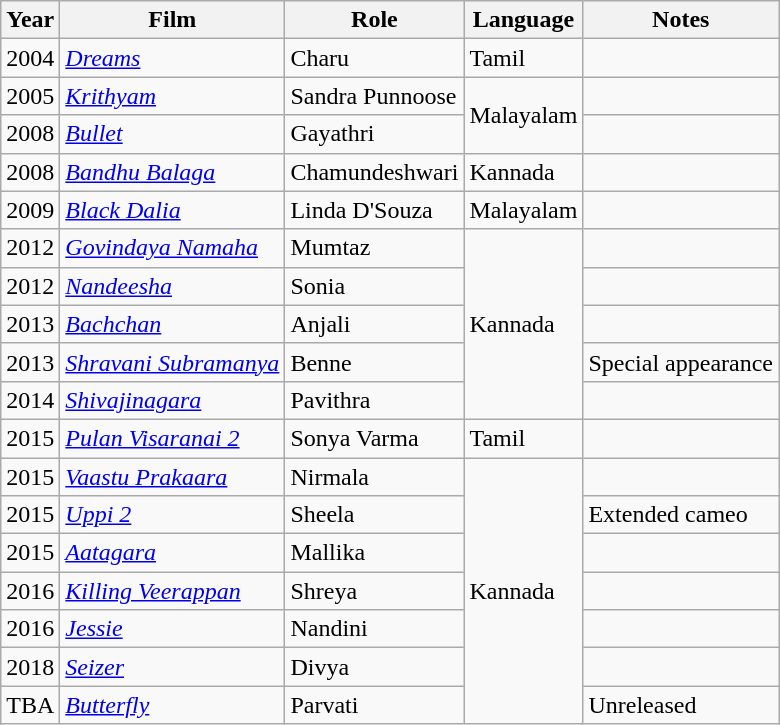<table class="wikitable sortable">
<tr>
<th>Year</th>
<th>Film</th>
<th>Role</th>
<th>Language</th>
<th>Notes</th>
</tr>
<tr>
<td>2004</td>
<td><em><a href='#'>Dreams</a></em></td>
<td>Charu</td>
<td>Tamil</td>
<td></td>
</tr>
<tr>
<td>2005</td>
<td><em><a href='#'>Krithyam</a></em></td>
<td>Sandra Punnoose</td>
<td rowspan=2>Malayalam</td>
<td></td>
</tr>
<tr>
<td>2008</td>
<td><em><a href='#'>Bullet</a></em></td>
<td>Gayathri</td>
<td></td>
</tr>
<tr>
<td>2008</td>
<td><em><a href='#'>Bandhu Balaga</a></em></td>
<td>Chamundeshwari</td>
<td>Kannada</td>
<td></td>
</tr>
<tr>
<td>2009</td>
<td><em><a href='#'>Black Dalia</a></em></td>
<td>Linda D'Souza</td>
<td>Malayalam</td>
<td></td>
</tr>
<tr>
<td>2012</td>
<td><em><a href='#'>Govindaya Namaha</a></em></td>
<td>Mumtaz</td>
<td rowspan="5">Kannada</td>
<td></td>
</tr>
<tr>
<td>2012</td>
<td><em><a href='#'>Nandeesha</a></em></td>
<td>Sonia</td>
<td></td>
</tr>
<tr>
<td>2013</td>
<td><em><a href='#'>Bachchan</a></em></td>
<td>Anjali</td>
<td></td>
</tr>
<tr>
<td>2013</td>
<td><em><a href='#'>Shravani Subramanya</a></em></td>
<td>Benne</td>
<td>Special appearance</td>
</tr>
<tr>
<td>2014</td>
<td><em><a href='#'>Shivajinagara</a></em></td>
<td>Pavithra</td>
<td></td>
</tr>
<tr>
<td>2015</td>
<td><em><a href='#'>Pulan Visaranai 2</a></em></td>
<td>Sonya Varma</td>
<td>Tamil</td>
<td></td>
</tr>
<tr>
<td>2015</td>
<td><em><a href='#'>Vaastu Prakaara</a></em></td>
<td>Nirmala</td>
<td rowspan="7">Kannada</td>
<td></td>
</tr>
<tr>
<td>2015</td>
<td><em><a href='#'>Uppi 2</a></em></td>
<td>Sheela</td>
<td>Extended cameo</td>
</tr>
<tr>
<td>2015</td>
<td><em><a href='#'>Aatagara</a></em></td>
<td>Mallika</td>
<td></td>
</tr>
<tr>
<td>2016</td>
<td><em><a href='#'>Killing Veerappan</a></em></td>
<td>Shreya</td>
<td></td>
</tr>
<tr>
<td>2016</td>
<td><em><a href='#'>Jessie</a></em></td>
<td>Nandini</td>
<td></td>
</tr>
<tr>
<td>2018</td>
<td><em><a href='#'>Seizer</a></em></td>
<td>Divya</td>
<td></td>
</tr>
<tr>
<td>TBA</td>
<td><em><a href='#'> Butterfly</a></em></td>
<td>Parvati</td>
<td>Unreleased</td>
</tr>
</table>
